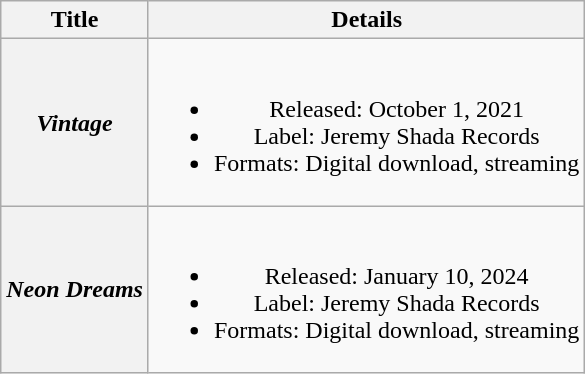<table class="wikitable plainrowheaders" style="text-align:center;">
<tr>
<th scope="col">Title</th>
<th scope="col">Details</th>
</tr>
<tr>
<th scope="row"><em>Vintage</em></th>
<td><br><ul><li>Released: October 1, 2021</li><li>Label: Jeremy Shada Records</li><li>Formats: Digital download, streaming</li></ul></td>
</tr>
<tr>
<th scope="row"><em>Neon Dreams</em></th>
<td><br><ul><li>Released: January 10, 2024</li><li>Label: Jeremy Shada Records</li><li>Formats: Digital download, streaming</li></ul></td>
</tr>
</table>
